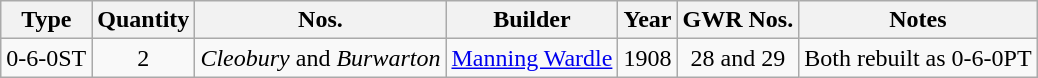<table class=wikitable style=text-align:center>
<tr>
<th>Type</th>
<th>Quantity</th>
<th>Nos.</th>
<th>Builder</th>
<th>Year</th>
<th>GWR Nos.</th>
<th>Notes</th>
</tr>
<tr>
<td>0-6-0ST</td>
<td>2</td>
<td><em>Cleobury</em> and <em>Burwarton</em></td>
<td><a href='#'>Manning Wardle</a></td>
<td>1908</td>
<td>28 and 29</td>
<td>Both rebuilt as 0-6-0PT</td>
</tr>
</table>
